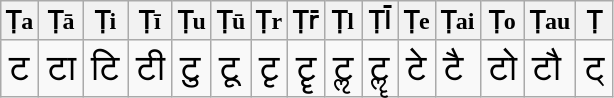<table class="wikitable">
<tr>
<th>Ṭa</th>
<th>Ṭā</th>
<th>Ṭi</th>
<th>Ṭī</th>
<th>Ṭu</th>
<th>Ṭū</th>
<th>Ṭr</th>
<th>Ṭr̄</th>
<th>Ṭl</th>
<th>Ṭl̄</th>
<th>Ṭe</th>
<th>Ṭai</th>
<th>Ṭo</th>
<th>Ṭau</th>
<th>Ṭ</th>
</tr>
<tr style="font-size: 150%;">
<td>ट</td>
<td>टा</td>
<td>टि</td>
<td>टी</td>
<td>टु</td>
<td>टू</td>
<td>टृ</td>
<td>टॄ</td>
<td>टॢ</td>
<td>टॣ</td>
<td>टे</td>
<td>टै</td>
<td>टो</td>
<td>टौ</td>
<td>ट्</td>
</tr>
</table>
